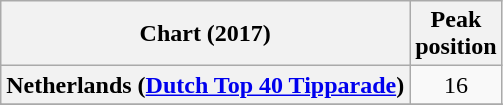<table class="wikitable sortable plainrowheaders" style="text-align:center">
<tr>
<th scope="col">Chart (2017)</th>
<th scope="col">Peak<br>position</th>
</tr>
<tr>
<th scope="row">Netherlands (<a href='#'>Dutch Top 40 Tipparade</a>)</th>
<td>16</td>
</tr>
<tr>
</tr>
<tr>
</tr>
</table>
